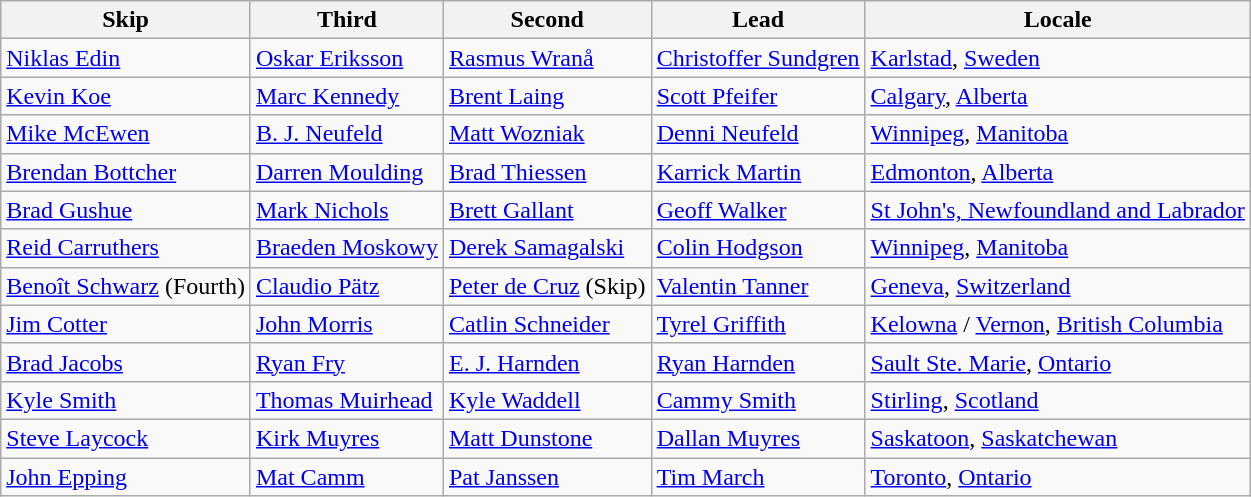<table class=wikitable>
<tr>
<th>Skip</th>
<th>Third</th>
<th>Second</th>
<th>Lead</th>
<th>Locale</th>
</tr>
<tr>
<td><a href='#'>Niklas Edin</a></td>
<td><a href='#'>Oskar Eriksson</a></td>
<td><a href='#'>Rasmus Wranå</a></td>
<td><a href='#'>Christoffer Sundgren</a></td>
<td> <a href='#'>Karlstad</a>, <a href='#'>Sweden</a></td>
</tr>
<tr>
<td><a href='#'>Kevin Koe</a></td>
<td><a href='#'>Marc Kennedy</a></td>
<td><a href='#'>Brent Laing</a></td>
<td><a href='#'>Scott Pfeifer</a></td>
<td> <a href='#'>Calgary</a>, <a href='#'>Alberta</a></td>
</tr>
<tr>
<td><a href='#'>Mike McEwen</a></td>
<td><a href='#'>B. J. Neufeld</a></td>
<td><a href='#'>Matt Wozniak</a></td>
<td><a href='#'>Denni Neufeld</a></td>
<td> <a href='#'>Winnipeg</a>, <a href='#'>Manitoba</a></td>
</tr>
<tr>
<td><a href='#'>Brendan Bottcher</a></td>
<td><a href='#'>Darren Moulding</a></td>
<td><a href='#'>Brad Thiessen</a></td>
<td><a href='#'>Karrick Martin</a></td>
<td> <a href='#'>Edmonton</a>, <a href='#'>Alberta</a></td>
</tr>
<tr>
<td><a href='#'>Brad Gushue</a></td>
<td><a href='#'>Mark Nichols</a></td>
<td><a href='#'>Brett Gallant</a></td>
<td><a href='#'>Geoff Walker</a></td>
<td> <a href='#'>St John's, Newfoundland and Labrador</a></td>
</tr>
<tr>
<td><a href='#'>Reid Carruthers</a></td>
<td><a href='#'>Braeden Moskowy</a></td>
<td><a href='#'>Derek Samagalski</a></td>
<td><a href='#'>Colin Hodgson</a></td>
<td> <a href='#'>Winnipeg</a>, <a href='#'>Manitoba</a></td>
</tr>
<tr>
<td><a href='#'>Benoît Schwarz</a> (Fourth)</td>
<td><a href='#'>Claudio Pätz</a></td>
<td><a href='#'>Peter de Cruz</a> (Skip)</td>
<td><a href='#'>Valentin Tanner</a></td>
<td> <a href='#'>Geneva</a>, <a href='#'>Switzerland</a></td>
</tr>
<tr>
<td><a href='#'>Jim Cotter</a></td>
<td><a href='#'>John Morris</a></td>
<td><a href='#'>Catlin Schneider</a></td>
<td><a href='#'>Tyrel Griffith</a></td>
<td> <a href='#'>Kelowna</a> / <a href='#'>Vernon</a>, <a href='#'>British Columbia</a></td>
</tr>
<tr>
<td><a href='#'>Brad Jacobs</a></td>
<td><a href='#'>Ryan Fry</a></td>
<td><a href='#'>E. J. Harnden</a></td>
<td><a href='#'>Ryan Harnden</a></td>
<td> <a href='#'>Sault Ste. Marie</a>, <a href='#'>Ontario</a></td>
</tr>
<tr>
<td><a href='#'>Kyle Smith</a></td>
<td><a href='#'>Thomas Muirhead</a></td>
<td><a href='#'>Kyle Waddell</a></td>
<td><a href='#'>Cammy Smith</a></td>
<td>  <a href='#'>Stirling</a>, <a href='#'>Scotland</a></td>
</tr>
<tr>
<td><a href='#'>Steve Laycock</a></td>
<td><a href='#'>Kirk Muyres</a></td>
<td><a href='#'>Matt Dunstone</a></td>
<td><a href='#'>Dallan Muyres</a></td>
<td>  <a href='#'>Saskatoon</a>, <a href='#'>Saskatchewan</a></td>
</tr>
<tr>
<td><a href='#'>John Epping</a></td>
<td><a href='#'>Mat Camm</a></td>
<td><a href='#'>Pat Janssen</a></td>
<td><a href='#'>Tim March</a></td>
<td> <a href='#'>Toronto</a>, <a href='#'>Ontario</a></td>
</tr>
</table>
